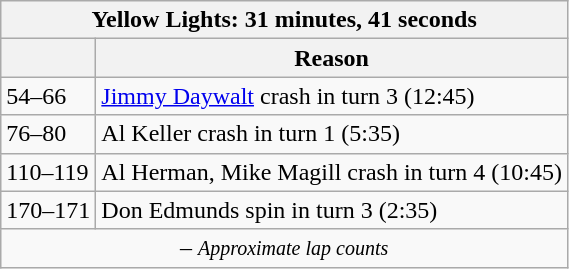<table class="wikitable">
<tr>
<th colspan=2>Yellow Lights: 31 minutes, 41 seconds</th>
</tr>
<tr>
<th></th>
<th>Reason</th>
</tr>
<tr>
<td>54–66</td>
<td><a href='#'>Jimmy Daywalt</a> crash in turn 3 (12:45)</td>
</tr>
<tr>
<td>76–80</td>
<td>Al Keller crash in turn 1 (5:35)</td>
</tr>
<tr>
<td>110–119</td>
<td>Al Herman, Mike Magill crash in turn 4 (10:45)</td>
</tr>
<tr>
<td>170–171</td>
<td>Don Edmunds spin in turn 3 (2:35)</td>
</tr>
<tr>
<td colspan=2 align=center> – <em><small>Approximate lap counts</small></em></td>
</tr>
</table>
